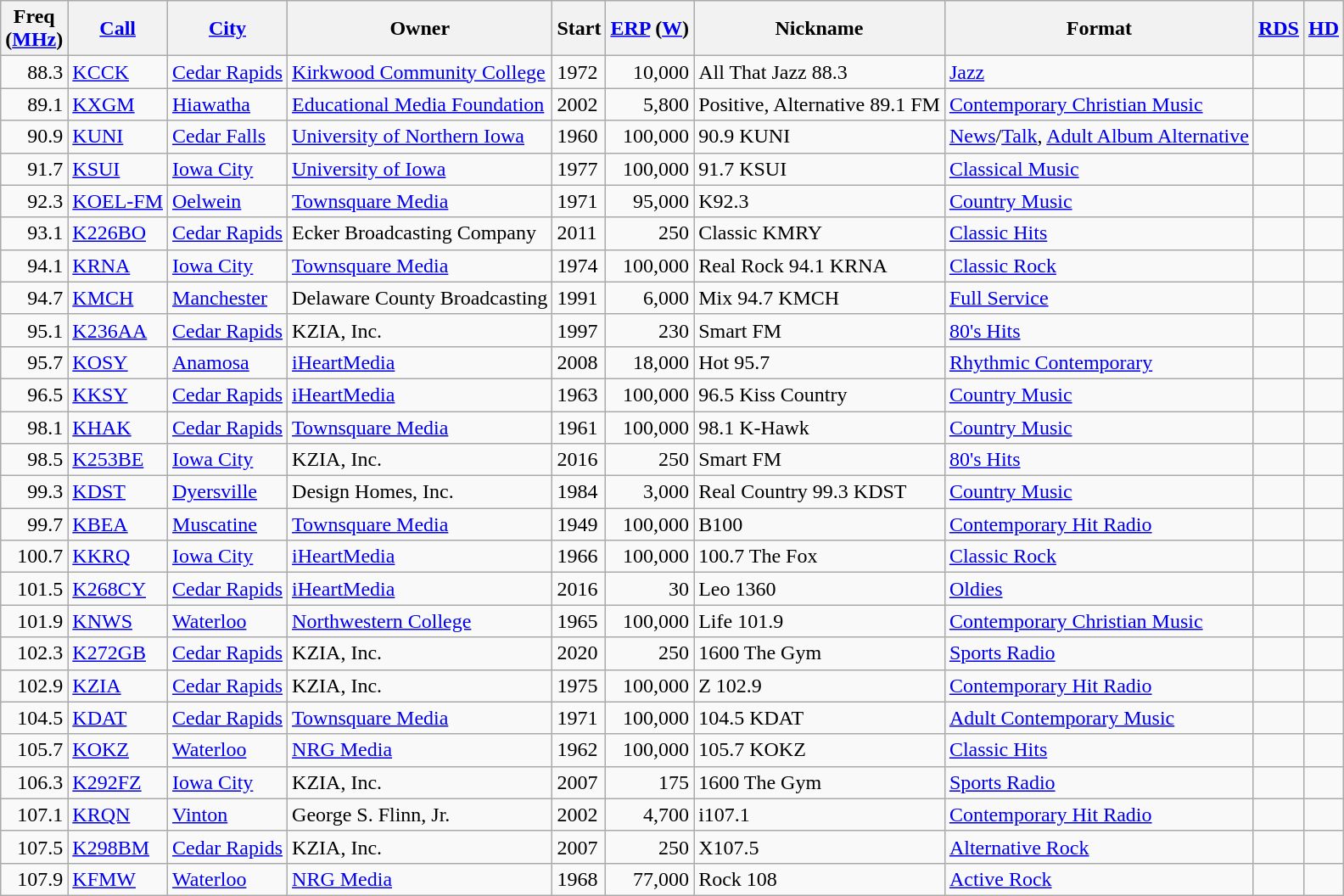<table class="wikitable sortable">
<tr>
<th>Freq<br>(<a href='#'>MHz</a>)</th>
<th><a href='#'>Call</a></th>
<th><a href='#'>City</a></th>
<th>Owner</th>
<th>Start</th>
<th><a href='#'>ERP</a> (<a href='#'>W</a>)</th>
<th>Nickname</th>
<th>Format</th>
<th><a href='#'>RDS</a></th>
<th><a href='#'>HD</a></th>
</tr>
<tr>
<td align=right>88.3</td>
<td><a href='#'>KCCK</a></td>
<td><a href='#'>Cedar Rapids</a></td>
<td><a href='#'>Kirkwood Community College</a></td>
<td>1972</td>
<td align=right>10,000</td>
<td>All That Jazz 88.3</td>
<td><a href='#'>Jazz</a></td>
<td></td>
<td></td>
</tr>
<tr>
<td align=right>89.1</td>
<td><a href='#'>KXGM</a></td>
<td><a href='#'>Hiawatha</a></td>
<td><a href='#'>Educational Media Foundation</a></td>
<td>2002</td>
<td align=right>5,800</td>
<td>Positive, Alternative 89.1 FM</td>
<td><a href='#'>Contemporary Christian Music</a></td>
<td></td>
<td></td>
</tr>
<tr>
<td align=right>90.9</td>
<td><a href='#'>KUNI</a></td>
<td><a href='#'>Cedar Falls</a></td>
<td><a href='#'>University of Northern Iowa</a></td>
<td>1960</td>
<td align=right>100,000</td>
<td>90.9 KUNI</td>
<td><a href='#'>News</a>/<a href='#'>Talk</a>, <a href='#'>Adult Album Alternative</a></td>
<td></td>
<td></td>
</tr>
<tr>
<td align=right>91.7</td>
<td><a href='#'>KSUI</a></td>
<td><a href='#'>Iowa City</a></td>
<td><a href='#'>University of Iowa</a></td>
<td>1977</td>
<td align=right>100,000</td>
<td>91.7 KSUI</td>
<td><a href='#'>Classical Music</a></td>
<td></td>
<td></td>
</tr>
<tr>
<td align=right>92.3</td>
<td><a href='#'>KOEL-FM</a></td>
<td><a href='#'>Oelwein</a></td>
<td><a href='#'>Townsquare Media</a></td>
<td>1971</td>
<td align=right>95,000</td>
<td>K92.3</td>
<td><a href='#'>Country Music</a></td>
<td></td>
<td></td>
</tr>
<tr>
<td align=right>93.1</td>
<td><a href='#'>K226BO</a></td>
<td><a href='#'>Cedar Rapids</a></td>
<td>Ecker Broadcasting Company</td>
<td>2011</td>
<td align=right>250</td>
<td>Classic KMRY</td>
<td><a href='#'>Classic Hits</a></td>
<td></td>
<td></td>
</tr>
<tr>
<td align=right>94.1</td>
<td><a href='#'>KRNA</a></td>
<td><a href='#'>Iowa City</a></td>
<td><a href='#'>Townsquare Media</a></td>
<td>1974</td>
<td align=right>100,000</td>
<td>Real Rock 94.1 KRNA</td>
<td><a href='#'>Classic Rock</a></td>
<td></td>
<td></td>
</tr>
<tr>
<td align=right>94.7</td>
<td><a href='#'>KMCH</a></td>
<td><a href='#'>Manchester</a></td>
<td>Delaware County Broadcasting</td>
<td>1991</td>
<td align=right>6,000</td>
<td>Mix 94.7 KMCH</td>
<td><a href='#'>Full Service</a></td>
<td></td>
<td></td>
</tr>
<tr>
<td align=right>95.1</td>
<td><a href='#'>K236AA</a></td>
<td><a href='#'>Cedar Rapids</a></td>
<td>KZIA, Inc.</td>
<td>1997</td>
<td align=right>230</td>
<td>Smart FM</td>
<td><a href='#'>80's Hits</a></td>
<td></td>
<td></td>
</tr>
<tr>
<td align=right>95.7</td>
<td><a href='#'>KOSY</a></td>
<td><a href='#'>Anamosa</a></td>
<td><a href='#'>iHeartMedia</a></td>
<td>2008</td>
<td align=right>18,000</td>
<td>Hot 95.7</td>
<td><a href='#'>Rhythmic Contemporary</a></td>
<td></td>
<td></td>
</tr>
<tr>
<td align=right>96.5</td>
<td><a href='#'>KKSY</a></td>
<td><a href='#'>Cedar Rapids</a></td>
<td><a href='#'>iHeartMedia</a></td>
<td>1963</td>
<td align=right>100,000</td>
<td>96.5 Kiss Country</td>
<td><a href='#'>Country Music</a></td>
<td></td>
<td></td>
</tr>
<tr>
<td align=right>98.1</td>
<td><a href='#'>KHAK</a></td>
<td><a href='#'>Cedar Rapids</a></td>
<td><a href='#'>Townsquare Media</a></td>
<td>1961</td>
<td align=right>100,000</td>
<td>98.1 K-Hawk</td>
<td><a href='#'>Country Music</a></td>
<td></td>
<td></td>
</tr>
<tr>
<td align=right>98.5</td>
<td><a href='#'>K253BE</a></td>
<td><a href='#'>Iowa City</a></td>
<td>KZIA, Inc.</td>
<td>2016</td>
<td align=right>250</td>
<td>Smart FM</td>
<td><a href='#'>80's Hits</a></td>
<td></td>
<td></td>
</tr>
<tr>
<td align=right>99.3</td>
<td><a href='#'>KDST</a></td>
<td><a href='#'>Dyersville</a></td>
<td>Design Homes, Inc.</td>
<td>1984</td>
<td align=right>3,000</td>
<td>Real Country 99.3 KDST</td>
<td><a href='#'>Country Music</a></td>
<td></td>
<td></td>
</tr>
<tr>
<td align=right>99.7</td>
<td><a href='#'>KBEA</a></td>
<td><a href='#'>Muscatine</a></td>
<td><a href='#'>Townsquare Media</a></td>
<td>1949</td>
<td align=right>100,000</td>
<td>B100</td>
<td><a href='#'>Contemporary Hit Radio</a></td>
<td></td>
<td></td>
</tr>
<tr>
<td align=right>100.7</td>
<td><a href='#'>KKRQ</a></td>
<td><a href='#'>Iowa City</a></td>
<td><a href='#'>iHeartMedia</a></td>
<td>1966</td>
<td align=right>100,000</td>
<td>100.7 The Fox</td>
<td><a href='#'>Classic Rock</a></td>
<td></td>
<td></td>
</tr>
<tr>
<td align=right>101.5</td>
<td><a href='#'>K268CY</a></td>
<td><a href='#'>Cedar Rapids</a></td>
<td><a href='#'>iHeartMedia</a></td>
<td>2016</td>
<td align=right>30</td>
<td>Leo 1360</td>
<td><a href='#'>Oldies</a></td>
<td></td>
<td></td>
</tr>
<tr>
<td align=right>101.9</td>
<td><a href='#'>KNWS</a></td>
<td><a href='#'>Waterloo</a></td>
<td><a href='#'>Northwestern College</a></td>
<td>1965</td>
<td align=right>100,000</td>
<td>Life 101.9</td>
<td><a href='#'>Contemporary Christian Music</a></td>
<td></td>
<td></td>
</tr>
<tr>
<td align=right>102.3</td>
<td><a href='#'>K272GB</a></td>
<td><a href='#'>Cedar Rapids</a></td>
<td>KZIA, Inc.</td>
<td>2020</td>
<td align=right>250</td>
<td>1600 The Gym</td>
<td><a href='#'>Sports Radio</a></td>
<td></td>
<td></td>
</tr>
<tr>
<td align=right>102.9</td>
<td><a href='#'>KZIA</a></td>
<td><a href='#'>Cedar Rapids</a></td>
<td>KZIA, Inc.</td>
<td>1975</td>
<td align=right>100,000</td>
<td>Z 102.9</td>
<td><a href='#'>Contemporary Hit Radio</a></td>
<td></td>
<td></td>
</tr>
<tr>
<td align=right>104.5</td>
<td><a href='#'>KDAT</a></td>
<td><a href='#'>Cedar Rapids</a></td>
<td><a href='#'>Townsquare Media</a></td>
<td>1971</td>
<td align=right>100,000</td>
<td>104.5 KDAT</td>
<td><a href='#'>Adult Contemporary Music</a></td>
<td></td>
<td></td>
</tr>
<tr>
<td align=right>105.7</td>
<td><a href='#'>KOKZ</a></td>
<td><a href='#'>Waterloo</a></td>
<td><a href='#'>NRG Media</a></td>
<td>1962</td>
<td align=right>100,000</td>
<td>105.7 KOKZ</td>
<td><a href='#'>Classic Hits</a></td>
<td></td>
<td></td>
</tr>
<tr>
<td align=right>106.3</td>
<td><a href='#'>K292FZ</a></td>
<td><a href='#'>Iowa City</a></td>
<td>KZIA, Inc.</td>
<td>2007</td>
<td align=right>175</td>
<td>1600 The Gym</td>
<td><a href='#'>Sports Radio</a></td>
<td></td>
<td></td>
</tr>
<tr>
<td align=right>107.1</td>
<td><a href='#'>KRQN</a></td>
<td><a href='#'>Vinton</a></td>
<td>George S. Flinn, Jr.</td>
<td>2002</td>
<td align=right>4,700</td>
<td>i107.1</td>
<td><a href='#'>Contemporary Hit Radio</a></td>
<td></td>
<td></td>
</tr>
<tr>
<td align=right>107.5</td>
<td><a href='#'>K298BM</a></td>
<td><a href='#'>Cedar Rapids</a></td>
<td>KZIA, Inc.</td>
<td>2007</td>
<td align=right>250</td>
<td>X107.5</td>
<td><a href='#'>Alternative Rock</a></td>
<td></td>
<td></td>
</tr>
<tr>
<td align=right>107.9</td>
<td><a href='#'>KFMW</a></td>
<td><a href='#'>Waterloo</a></td>
<td><a href='#'>NRG Media</a></td>
<td>1968</td>
<td align=right>77,000</td>
<td>Rock 108</td>
<td><a href='#'>Active Rock</a></td>
<td></td>
<td></td>
</tr>
</table>
